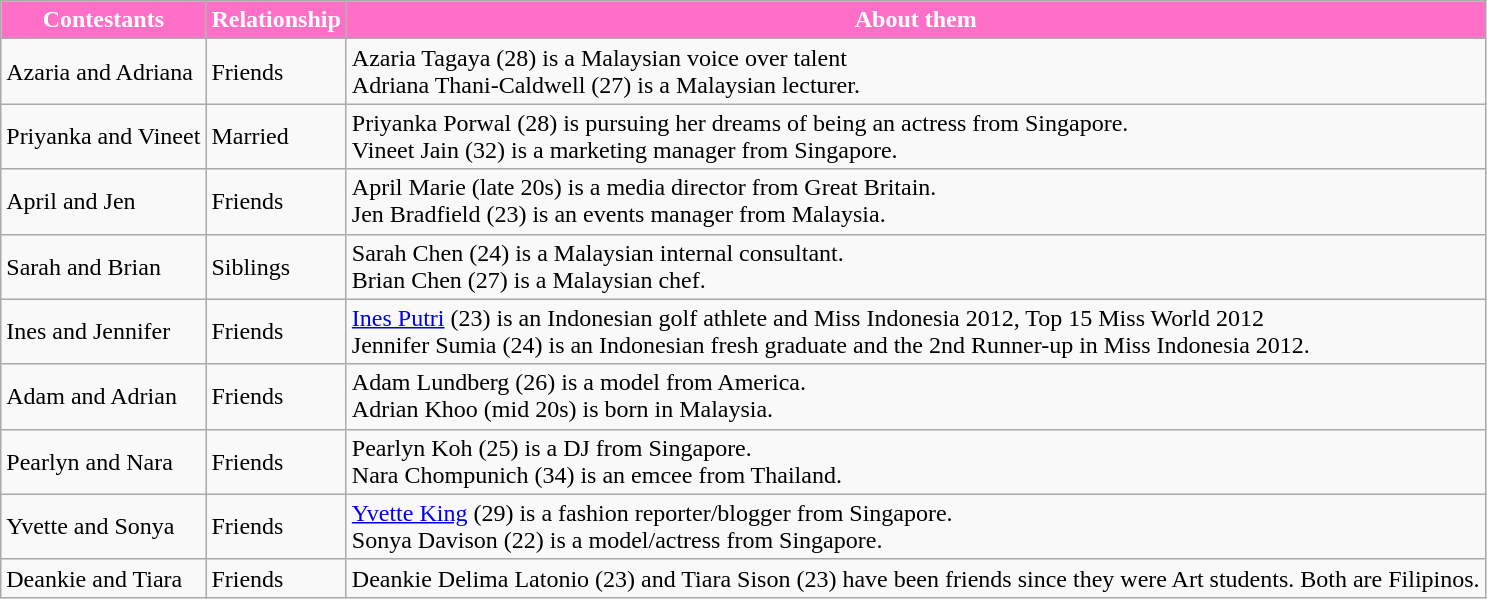<table class="wikitable">
<tr>
<th style="background:#FF6EC7; color:#fff;">Contestants</th>
<th style="background:#FF6EC7; color:#fff;">Relationship</th>
<th style="background:#FF6EC7; color:#fff;">About them</th>
</tr>
<tr>
<td>Azaria and Adriana</td>
<td>Friends</td>
<td>Azaria Tagaya (28) is a Malaysian voice over talent<br>Adriana Thani-Caldwell (27) is a Malaysian lecturer.</td>
</tr>
<tr>
<td>Priyanka and Vineet</td>
<td>Married</td>
<td>Priyanka Porwal (28) is pursuing her dreams of being an actress from Singapore.<br>Vineet Jain (32) is a marketing manager from Singapore.</td>
</tr>
<tr>
<td>April and Jen</td>
<td>Friends</td>
<td>April Marie (late 20s) is a media director from Great Britain.<br>Jen Bradfield (23) is an events manager from Malaysia.</td>
</tr>
<tr>
<td>Sarah and Brian</td>
<td>Siblings</td>
<td>Sarah Chen (24) is a Malaysian internal consultant.<br>Brian Chen (27) is a Malaysian chef.</td>
</tr>
<tr>
<td>Ines and Jennifer</td>
<td>Friends</td>
<td><a href='#'>Ines Putri</a> (23) is an Indonesian golf athlete and Miss Indonesia 2012, Top 15 Miss World 2012<br>Jennifer Sumia (24) is an Indonesian fresh graduate and the 2nd Runner-up in Miss Indonesia 2012.</td>
</tr>
<tr>
<td>Adam and Adrian</td>
<td>Friends</td>
<td>Adam Lundberg (26) is a model from America.<br>Adrian Khoo (mid 20s) is born in Malaysia.</td>
</tr>
<tr>
<td>Pearlyn and Nara</td>
<td>Friends</td>
<td>Pearlyn Koh (25) is a DJ from Singapore.<br>Nara Chompunich (34) is an emcee from Thailand.</td>
</tr>
<tr>
<td>Yvette and Sonya</td>
<td>Friends</td>
<td><a href='#'>Yvette King</a> (29) is a fashion reporter/blogger from Singapore.<br>Sonya Davison (22) is a model/actress from Singapore.</td>
</tr>
<tr>
<td>Deankie and Tiara</td>
<td>Friends</td>
<td>Deankie Delima Latonio (23) and Tiara Sison (23) have been friends since they were Art students. Both are Filipinos.</td>
</tr>
</table>
